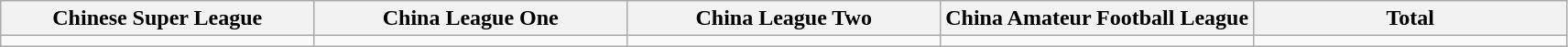<table class="wikitable">
<tr>
<th width="20%">Chinese Super League</th>
<th width="20%">China League One</th>
<th width="20%">China League Two</th>
<th width="20%">China Amateur Football League</th>
<th width="20%">Total</th>
</tr>
<tr>
<td></td>
<td></td>
<td></td>
<td></td>
<td></td>
</tr>
</table>
